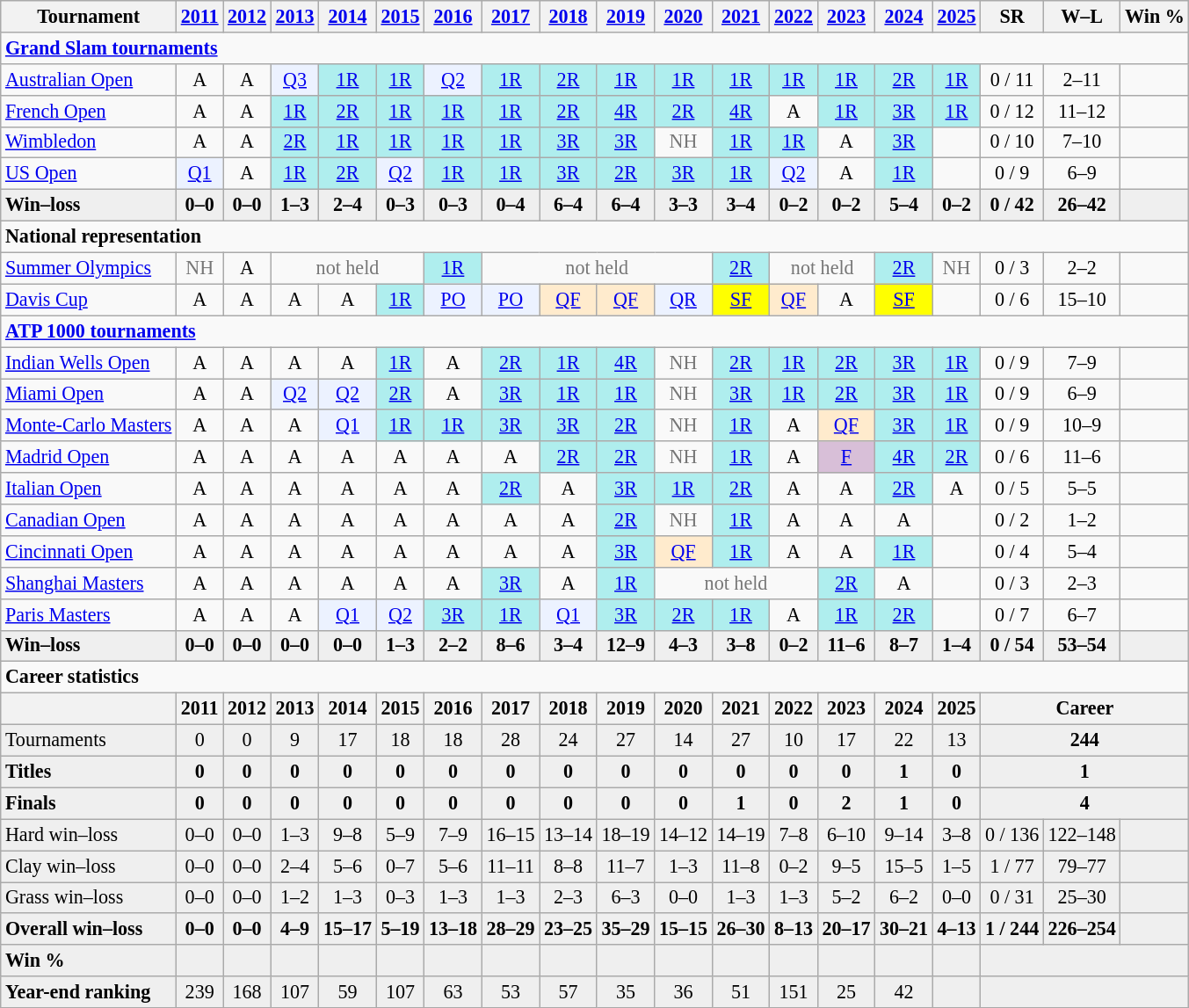<table class="wikitable nowrap" style=text-align:center;font-size:92%>
<tr>
<th>Tournament</th>
<th><a href='#'>2011</a></th>
<th><a href='#'>2012</a></th>
<th><a href='#'>2013</a></th>
<th><a href='#'>2014</a></th>
<th><a href='#'>2015</a></th>
<th><a href='#'>2016</a></th>
<th><a href='#'>2017</a></th>
<th><a href='#'>2018</a></th>
<th><a href='#'>2019</a></th>
<th><a href='#'>2020</a></th>
<th><a href='#'>2021</a></th>
<th><a href='#'>2022</a></th>
<th><a href='#'>2023</a></th>
<th><a href='#'>2024</a></th>
<th><a href='#'>2025</a></th>
<th>SR</th>
<th>W–L</th>
<th>Win %</th>
</tr>
<tr>
<td colspan="19" align="left"><strong><a href='#'>Grand Slam tournaments</a></strong></td>
</tr>
<tr>
<td align=left><a href='#'>Australian Open</a></td>
<td>A</td>
<td>A</td>
<td style=background:#ecf2ff><a href='#'>Q3</a></td>
<td style=background:#afeeee><a href='#'>1R</a></td>
<td style=background:#afeeee><a href='#'>1R</a></td>
<td style=background:#ecf2ff><a href='#'>Q2</a></td>
<td style=background:#afeeee><a href='#'>1R</a></td>
<td style=background:#afeeee><a href='#'>2R</a></td>
<td style=background:#afeeee><a href='#'>1R</a></td>
<td style=background:#afeeee><a href='#'>1R</a></td>
<td style=background:#afeeee><a href='#'>1R</a></td>
<td style=background:#afeeee><a href='#'>1R</a></td>
<td style=background:#afeeee><a href='#'>1R</a></td>
<td style=background:#afeeee><a href='#'>2R</a></td>
<td style=background:#afeeee><a href='#'>1R</a></td>
<td>0 / 11</td>
<td>2–11</td>
<td></td>
</tr>
<tr>
<td align=left><a href='#'>French Open</a></td>
<td>A</td>
<td>A</td>
<td style=background:#afeeee><a href='#'>1R</a></td>
<td style=background:#afeeee><a href='#'>2R</a></td>
<td style=background:#afeeee><a href='#'>1R</a></td>
<td style=background:#afeeee><a href='#'>1R</a></td>
<td style=background:#afeeee><a href='#'>1R</a></td>
<td style=background:#afeeee><a href='#'>2R</a></td>
<td style=background:#afeeee><a href='#'>4R</a></td>
<td style=background:#afeeee><a href='#'>2R</a></td>
<td style=background:#afeeee><a href='#'>4R</a></td>
<td>A</td>
<td style=background:#afeeee><a href='#'>1R</a></td>
<td style=background:#afeeee><a href='#'>3R</a></td>
<td style=background:#afeeee><a href='#'>1R</a></td>
<td>0 / 12</td>
<td>11–12</td>
<td></td>
</tr>
<tr>
<td align=left><a href='#'>Wimbledon</a></td>
<td>A</td>
<td>A</td>
<td style=background:#afeeee><a href='#'>2R</a></td>
<td style=background:#afeeee><a href='#'>1R</a></td>
<td style=background:#afeeee><a href='#'>1R</a></td>
<td style=background:#afeeee><a href='#'>1R</a></td>
<td style=background:#afeeee><a href='#'>1R</a></td>
<td style=background:#afeeee><a href='#'>3R</a></td>
<td style=background:#afeeee><a href='#'>3R</a></td>
<td style=color:#767676>NH</td>
<td style=background:#afeeee><a href='#'>1R</a></td>
<td style=background:#afeeee><a href='#'>1R</a></td>
<td>A</td>
<td style=background:#afeeee><a href='#'>3R</a></td>
<td></td>
<td>0 / 10</td>
<td>7–10</td>
<td></td>
</tr>
<tr>
<td align=left><a href='#'>US Open</a></td>
<td style=background:#ecf2ff><a href='#'>Q1</a></td>
<td>A</td>
<td style=background:#afeeee><a href='#'>1R</a></td>
<td style=background:#afeeee><a href='#'>2R</a></td>
<td style=background:#ecf2ff><a href='#'>Q2</a></td>
<td style=background:#afeeee><a href='#'>1R</a></td>
<td style=background:#afeeee><a href='#'>1R</a></td>
<td style=background:#afeeee><a href='#'>3R</a></td>
<td style=background:#afeeee><a href='#'>2R</a></td>
<td style=background:#afeeee><a href='#'>3R</a></td>
<td style=background:#afeeee><a href='#'>1R</a></td>
<td style=background:#ecf2ff><a href='#'>Q2</a></td>
<td>A</td>
<td style=background:#afeeee><a href='#'>1R</a></td>
<td></td>
<td>0 / 9</td>
<td>6–9</td>
<td></td>
</tr>
<tr style=font-weight:bold;background:#efefef>
<td style=text-align:left>Win–loss</td>
<td>0–0</td>
<td>0–0</td>
<td>1–3</td>
<td>2–4</td>
<td>0–3</td>
<td>0–3</td>
<td>0–4</td>
<td>6–4</td>
<td>6–4</td>
<td>3–3</td>
<td>3–4</td>
<td>0–2</td>
<td>0–2</td>
<td>5–4</td>
<td>0–2</td>
<td>0 / 42</td>
<td>26–42</td>
<td></td>
</tr>
<tr>
<td colspan="19" align="left"><strong>National representation</strong></td>
</tr>
<tr>
<td align=left><a href='#'>Summer Olympics</a></td>
<td style=color:#767676>NH</td>
<td>A</td>
<td colspan=3 style=color:#767676>not held</td>
<td style=background:#afeeee><a href='#'>1R</a></td>
<td colspan=4 style=color:#767676>not held</td>
<td style=background:#afeeee><a href='#'>2R</a></td>
<td colspan=2 style=color:#767676>not held</td>
<td style=background:#afeeee><a href='#'>2R</a></td>
<td style=color:#767676>NH</td>
<td>0 / 3</td>
<td>2–2</td>
<td></td>
</tr>
<tr>
<td align=left><a href='#'>Davis Cup</a></td>
<td>A</td>
<td>A</td>
<td>A</td>
<td>A</td>
<td style=background:#afeeee><a href='#'>1R</a></td>
<td style=background:#ecf2ff><a href='#'>PO</a></td>
<td style=background:#ecf2ff><a href='#'>PO</a></td>
<td style=background:#ffebcd><a href='#'>QF</a></td>
<td style=background:#ffebcd><a href='#'>QF</a></td>
<td style=background:#ecf2ff><a href='#'>QR</a></td>
<td style=background:yellow><a href='#'>SF</a></td>
<td style=background:#ffebcd><a href='#'>QF</a></td>
<td>A</td>
<td style=background:yellow><a href='#'>SF</a></td>
<td></td>
<td>0 / 6</td>
<td>15–10</td>
<td></td>
</tr>
<tr>
<td colspan="19" align="left"><strong><a href='#'>ATP 1000 tournaments</a></strong></td>
</tr>
<tr>
<td align=left><a href='#'>Indian Wells Open</a></td>
<td>A</td>
<td>A</td>
<td>A</td>
<td>A</td>
<td style=background:#afeeee><a href='#'>1R</a></td>
<td>A</td>
<td style=background:#afeeee><a href='#'>2R</a></td>
<td style=background:#afeeee><a href='#'>1R</a></td>
<td style=background:#afeeee><a href='#'>4R</a></td>
<td style=color:#767676>NH</td>
<td style=background:#afeeee><a href='#'>2R</a></td>
<td style=background:#afeeee><a href='#'>1R</a></td>
<td style=background:#afeeee><a href='#'>2R</a></td>
<td style=background:#afeeee><a href='#'>3R</a></td>
<td style=background:#afeeee><a href='#'>1R</a></td>
<td>0 / 9</td>
<td>7–9</td>
<td></td>
</tr>
<tr>
<td align=left><a href='#'>Miami Open</a></td>
<td>A</td>
<td>A</td>
<td style=background:#ecf2ff><a href='#'>Q2</a></td>
<td style=background:#ecf2ff><a href='#'>Q2</a></td>
<td style=background:#afeeee><a href='#'>2R</a></td>
<td>A</td>
<td style=background:#afeeee><a href='#'>3R</a></td>
<td style=background:#afeeee><a href='#'>1R</a></td>
<td style=background:#afeeee><a href='#'>1R</a></td>
<td style=color:#767676>NH</td>
<td style=background:#afeeee><a href='#'>3R</a></td>
<td style=background:#afeeee><a href='#'>1R</a></td>
<td style=background:#afeeee><a href='#'>2R</a></td>
<td style=background:#afeeee><a href='#'>3R</a></td>
<td style=background:#afeeee><a href='#'>1R</a></td>
<td>0 / 9</td>
<td>6–9</td>
<td></td>
</tr>
<tr>
<td align=left><a href='#'>Monte-Carlo Masters</a></td>
<td>A</td>
<td>A</td>
<td>A</td>
<td style=background:#ecf2ff><a href='#'>Q1</a></td>
<td style=background:#afeeee><a href='#'>1R</a></td>
<td style=background:#afeeee><a href='#'>1R</a></td>
<td style=background:#afeeee><a href='#'>3R</a></td>
<td style=background:#afeeee><a href='#'>3R</a></td>
<td style=background:#afeeee><a href='#'>2R</a></td>
<td style=color:#767676>NH</td>
<td style=background:#afeeee><a href='#'>1R</a></td>
<td>A</td>
<td style=background:#ffebcd><a href='#'>QF</a></td>
<td style=background:#afeeee><a href='#'>3R</a></td>
<td style=background:#afeeee><a href='#'>1R</a></td>
<td>0 / 9</td>
<td>10–9</td>
<td></td>
</tr>
<tr>
<td align=left><a href='#'>Madrid Open</a></td>
<td>A</td>
<td>A</td>
<td>A</td>
<td>A</td>
<td>A</td>
<td>A</td>
<td>A</td>
<td style=background:#afeeee><a href='#'>2R</a></td>
<td style=background:#afeeee><a href='#'>2R</a></td>
<td style=color:#767676>NH</td>
<td style=background:#afeeee><a href='#'>1R</a></td>
<td>A</td>
<td style=background:thistle><a href='#'>F</a></td>
<td style=background:#afeeee><a href='#'>4R</a></td>
<td style=background:#afeeee><a href='#'>2R</a></td>
<td>0 / 6</td>
<td>11–6</td>
<td></td>
</tr>
<tr>
<td align=left><a href='#'>Italian Open</a></td>
<td>A</td>
<td>A</td>
<td>A</td>
<td>A</td>
<td>A</td>
<td>A</td>
<td style=background:#afeeee><a href='#'>2R</a></td>
<td>A</td>
<td style=background:#afeeee><a href='#'>3R</a></td>
<td style=background:#afeeee><a href='#'>1R</a></td>
<td style=background:#afeeee><a href='#'>2R</a></td>
<td>A</td>
<td>A</td>
<td style=background:#afeeee><a href='#'>2R</a></td>
<td>A</td>
<td>0 / 5</td>
<td>5–5</td>
<td></td>
</tr>
<tr>
<td align=left><a href='#'>Canadian Open</a></td>
<td>A</td>
<td>A</td>
<td>A</td>
<td>A</td>
<td>A</td>
<td>A</td>
<td>A</td>
<td>A</td>
<td style=background:#afeeee><a href='#'>2R</a></td>
<td style=color:#767676>NH</td>
<td style=background:#afeeee><a href='#'>1R</a></td>
<td>A</td>
<td>A</td>
<td>A</td>
<td></td>
<td>0 / 2</td>
<td>1–2</td>
<td></td>
</tr>
<tr>
<td align=left><a href='#'>Cincinnati Open</a></td>
<td>A</td>
<td>A</td>
<td>A</td>
<td>A</td>
<td>A</td>
<td>A</td>
<td>A</td>
<td>A</td>
<td style=background:#afeeee><a href='#'>3R</a></td>
<td style=background:#ffebcd><a href='#'>QF</a></td>
<td style=background:#afeeee><a href='#'>1R</a></td>
<td>A</td>
<td>A</td>
<td style=background:#afeeee><a href='#'>1R</a></td>
<td></td>
<td>0 / 4</td>
<td>5–4</td>
<td></td>
</tr>
<tr>
<td align=left><a href='#'>Shanghai Masters</a></td>
<td>A</td>
<td>A</td>
<td>A</td>
<td>A</td>
<td>A</td>
<td>A</td>
<td style=background:#afeeee><a href='#'>3R</a></td>
<td>A</td>
<td style=background:#afeeee><a href='#'>1R</a></td>
<td colspan=3 style=color:#767676>not held</td>
<td style=background:#afeeee><a href='#'>2R</a></td>
<td>A</td>
<td></td>
<td>0 / 3</td>
<td>2–3</td>
<td></td>
</tr>
<tr>
<td align=left><a href='#'>Paris Masters</a></td>
<td>A</td>
<td>A</td>
<td>A</td>
<td style=background:#ecf2ff><a href='#'>Q1</a></td>
<td style=background:#ecf2ff><a href='#'>Q2</a></td>
<td style=background:#afeeee><a href='#'>3R</a></td>
<td style=background:#afeeee><a href='#'>1R</a></td>
<td style=background:#ecf2ff><a href='#'>Q1</a></td>
<td style=background:#afeeee><a href='#'>3R</a></td>
<td style=background:#afeeee><a href='#'>2R</a></td>
<td style=background:#afeeee><a href='#'>1R</a></td>
<td>A</td>
<td style=background:#afeeee><a href='#'>1R</a></td>
<td style=background:#afeeee><a href='#'>2R</a></td>
<td></td>
<td>0 / 7</td>
<td>6–7</td>
<td></td>
</tr>
<tr style=font-weight:bold;background:#efefef>
<td style=text-align:left>Win–loss</td>
<td>0–0</td>
<td>0–0</td>
<td>0–0</td>
<td>0–0</td>
<td>1–3</td>
<td>2–2</td>
<td>8–6</td>
<td>3–4</td>
<td>12–9</td>
<td>4–3</td>
<td>3–8</td>
<td>0–2</td>
<td>11–6</td>
<td>8–7</td>
<td>1–4</td>
<td>0 / 54</td>
<td>53–54</td>
<td></td>
</tr>
<tr>
<td colspan="19" align="left"><strong>Career statistics</strong></td>
</tr>
<tr>
<th></th>
<th>2011</th>
<th>2012</th>
<th>2013</th>
<th>2014</th>
<th>2015</th>
<th>2016</th>
<th>2017</th>
<th>2018</th>
<th>2019</th>
<th>2020</th>
<th>2021</th>
<th>2022</th>
<th>2023</th>
<th>2024</th>
<th>2025</th>
<th colspan="3">Career</th>
</tr>
<tr bgcolor=efefef>
<td align=left>Tournaments</td>
<td>0</td>
<td>0</td>
<td>9</td>
<td>17</td>
<td>18</td>
<td>18</td>
<td>28</td>
<td>24</td>
<td>27</td>
<td>14</td>
<td>27</td>
<td>10</td>
<td>17</td>
<td>22</td>
<td>13</td>
<td colspan="3"><strong>244</strong></td>
</tr>
<tr style=font-weight:bold;background:#efefef>
<td style=text-align:left>Titles</td>
<td>0</td>
<td>0</td>
<td>0</td>
<td>0</td>
<td>0</td>
<td>0</td>
<td>0</td>
<td>0</td>
<td>0</td>
<td>0</td>
<td>0</td>
<td>0</td>
<td>0</td>
<td>1</td>
<td>0</td>
<td colspan="3">1</td>
</tr>
<tr style=font-weight:bold;background:#efefef>
<td style=text-align:left>Finals</td>
<td>0</td>
<td>0</td>
<td>0</td>
<td>0</td>
<td>0</td>
<td>0</td>
<td>0</td>
<td>0</td>
<td>0</td>
<td>0</td>
<td>1</td>
<td>0</td>
<td>2</td>
<td>1</td>
<td>0</td>
<td colspan="3">4</td>
</tr>
<tr bgcolor=efefef>
<td style=text-align:left>Hard win–loss</td>
<td>0–0</td>
<td>0–0</td>
<td>1–3</td>
<td>9–8</td>
<td>5–9</td>
<td>7–9</td>
<td>16–15</td>
<td>13–14</td>
<td>18–19</td>
<td>14–12</td>
<td>14–19</td>
<td>7–8</td>
<td>6–10</td>
<td>9–14</td>
<td>3–8</td>
<td>0 / 136</td>
<td>122–148</td>
<td></td>
</tr>
<tr bgcolor=efefef>
<td style=text-align:left>Clay win–loss</td>
<td>0–0</td>
<td>0–0</td>
<td>2–4</td>
<td>5–6</td>
<td>0–7</td>
<td>5–6</td>
<td>11–11</td>
<td>8–8</td>
<td>11–7</td>
<td>1–3</td>
<td>11–8</td>
<td>0–2</td>
<td>9–5</td>
<td>15–5</td>
<td>1–5</td>
<td>1 / 77</td>
<td>79–77</td>
<td></td>
</tr>
<tr bgcolor=efefef>
<td style=text-align:left>Grass win–loss</td>
<td>0–0</td>
<td>0–0</td>
<td>1–2</td>
<td>1–3</td>
<td>0–3</td>
<td>1–3</td>
<td>1–3</td>
<td>2–3</td>
<td>6–3</td>
<td>0–0</td>
<td>1–3</td>
<td>1–3</td>
<td>5–2</td>
<td>6–2</td>
<td>0–0</td>
<td>0 / 31</td>
<td>25–30</td>
<td></td>
</tr>
<tr style=font-weight:bold;background:#efefef>
<td style=text-align:left>Overall win–loss</td>
<td>0–0</td>
<td>0–0</td>
<td>4–9</td>
<td>15–17</td>
<td>5–19</td>
<td>13–18</td>
<td>28–29</td>
<td>23–25</td>
<td>35–29</td>
<td>15–15</td>
<td>26–30</td>
<td>8–13</td>
<td>20–17</td>
<td>30–21</td>
<td>4–13</td>
<td>1 / 244</td>
<td>226–254</td>
<td></td>
</tr>
<tr style=font-weight:bold;background:#efefef>
<td style=text-align:left>Win %</td>
<td></td>
<td></td>
<td></td>
<td></td>
<td></td>
<td></td>
<td></td>
<td></td>
<td></td>
<td></td>
<td></td>
<td></td>
<td></td>
<td></td>
<td></td>
<td colspan="3"></td>
</tr>
<tr bgcolor=efefef>
<td align=left><strong>Year-end ranking</strong></td>
<td>239</td>
<td>168</td>
<td>107</td>
<td>59</td>
<td>107</td>
<td>63</td>
<td>53</td>
<td>57</td>
<td>35</td>
<td>36</td>
<td>51</td>
<td>151</td>
<td>25</td>
<td>42</td>
<td></td>
<td colspan="3"></td>
</tr>
</table>
